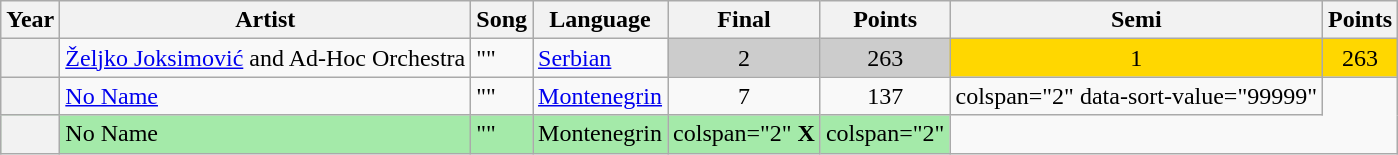<table class="wikitable sortable plainrowheaders">
<tr>
<th scope="col">Year</th>
<th scope="col">Artist</th>
<th scope="col">Song</th>
<th scope="col">Language</th>
<th scope="col" data-sort-type="number">Final</th>
<th scope="col" data-sort-type="number">Points</th>
<th scope="col" class="unsortable">Semi</th>
<th scope="col" class="unsortable">Points</th>
</tr>
<tr>
<th scope="row" style="text-align:center"></th>
<td><a href='#'>Željko Joksimović</a> and Ad-Hoc Orchestra</td>
<td>"" </td>
<td><a href='#'>Serbian</a></td>
<td style="text-align:center; background-color:#CCC;">2</td>
<td style="text-align:center; background-color:#CCC;">263</td>
<td style="text-align:center; background-color:#FFD700;">1</td>
<td style="text-align:center; background-color:#FFD700;">263</td>
</tr>
<tr>
<th scope="row" style="text-align:center"></th>
<td><a href='#'>No Name</a></td>
<td>"" </td>
<td><a href='#'>Montenegrin</a></td>
<td style="text-align:center;">7</td>
<td style="text-align:center;">137</td>
<td>colspan="2" data-sort-value="99999" </td>
</tr>
<tr style="background-color:#A4EAA9;">
<th scope="row" style="text-align:center"></th>
<td>No Name</td>
<td>"" </td>
<td>Montenegrin</td>
<td>colspan="2"  <strong>X</strong></td>
<td>colspan="2" </td>
</tr>
</table>
